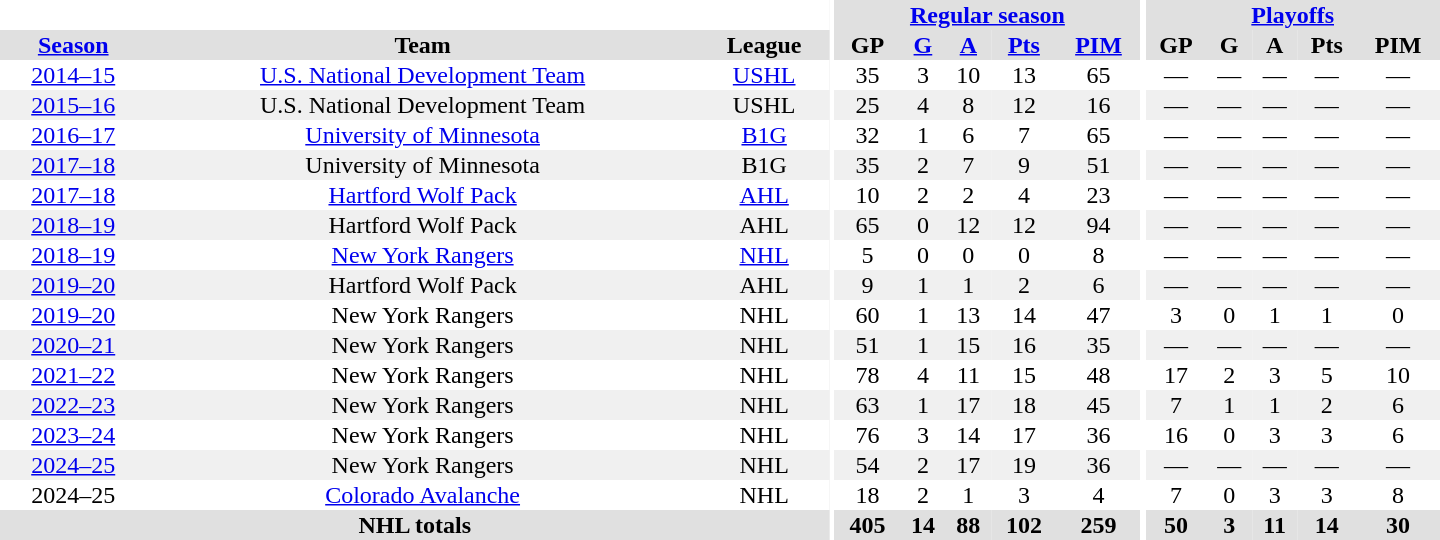<table border="0" cellpadding="1" cellspacing="0" style="text-align:center; width:60em;">
<tr bgcolor="#e0e0e0">
<th colspan="3" bgcolor="#ffffff"></th>
<th rowspan="100" bgcolor="#ffffff"></th>
<th colspan="5"><a href='#'>Regular season</a></th>
<th rowspan="100" bgcolor="#ffffff"></th>
<th colspan="5"><a href='#'>Playoffs</a></th>
</tr>
<tr bgcolor="#e0e0e0">
<th><a href='#'>Season</a></th>
<th>Team</th>
<th>League</th>
<th>GP</th>
<th><a href='#'>G</a></th>
<th><a href='#'>A</a></th>
<th><a href='#'>Pts</a></th>
<th><a href='#'>PIM</a></th>
<th>GP</th>
<th>G</th>
<th>A</th>
<th>Pts</th>
<th>PIM</th>
</tr>
<tr>
<td><a href='#'>2014–15</a></td>
<td><a href='#'>U.S. National Development Team</a></td>
<td><a href='#'>USHL</a></td>
<td>35</td>
<td>3</td>
<td>10</td>
<td>13</td>
<td>65</td>
<td>—</td>
<td>—</td>
<td>—</td>
<td>—</td>
<td>—</td>
</tr>
<tr bgcolor="#f0f0f0">
<td><a href='#'>2015–16</a></td>
<td>U.S. National Development Team</td>
<td>USHL</td>
<td>25</td>
<td>4</td>
<td>8</td>
<td>12</td>
<td>16</td>
<td>—</td>
<td>—</td>
<td>—</td>
<td>—</td>
<td>—</td>
</tr>
<tr>
<td><a href='#'>2016–17</a></td>
<td><a href='#'>University of Minnesota</a></td>
<td><a href='#'>B1G</a></td>
<td>32</td>
<td>1</td>
<td>6</td>
<td>7</td>
<td>65</td>
<td>—</td>
<td>—</td>
<td>—</td>
<td>—</td>
<td>—</td>
</tr>
<tr bgcolor="#f0f0f0">
<td><a href='#'>2017–18</a></td>
<td>University of Minnesota</td>
<td>B1G</td>
<td>35</td>
<td>2</td>
<td>7</td>
<td>9</td>
<td>51</td>
<td>—</td>
<td>—</td>
<td>—</td>
<td>—</td>
<td>—</td>
</tr>
<tr>
<td><a href='#'>2017–18</a></td>
<td><a href='#'>Hartford Wolf Pack</a></td>
<td><a href='#'>AHL</a></td>
<td>10</td>
<td>2</td>
<td>2</td>
<td>4</td>
<td>23</td>
<td>—</td>
<td>—</td>
<td>—</td>
<td>—</td>
<td>—</td>
</tr>
<tr bgcolor="#f0f0f0">
<td><a href='#'>2018–19</a></td>
<td>Hartford Wolf Pack</td>
<td>AHL</td>
<td>65</td>
<td>0</td>
<td>12</td>
<td>12</td>
<td>94</td>
<td>—</td>
<td>—</td>
<td>—</td>
<td>—</td>
<td>—</td>
</tr>
<tr>
<td><a href='#'>2018–19</a></td>
<td><a href='#'>New York Rangers</a></td>
<td><a href='#'>NHL</a></td>
<td>5</td>
<td>0</td>
<td>0</td>
<td>0</td>
<td>8</td>
<td>—</td>
<td>—</td>
<td>—</td>
<td>—</td>
<td>—</td>
</tr>
<tr bgcolor="#f0f0f0">
<td><a href='#'>2019–20</a></td>
<td>Hartford Wolf Pack</td>
<td>AHL</td>
<td>9</td>
<td>1</td>
<td>1</td>
<td>2</td>
<td>6</td>
<td>—</td>
<td>—</td>
<td>—</td>
<td>—</td>
<td>—</td>
</tr>
<tr>
<td><a href='#'>2019–20</a></td>
<td>New York Rangers</td>
<td>NHL</td>
<td>60</td>
<td>1</td>
<td>13</td>
<td>14</td>
<td>47</td>
<td>3</td>
<td>0</td>
<td>1</td>
<td>1</td>
<td>0</td>
</tr>
<tr bgcolor="#f0f0f0">
<td><a href='#'>2020–21</a></td>
<td>New York Rangers</td>
<td>NHL</td>
<td>51</td>
<td>1</td>
<td>15</td>
<td>16</td>
<td>35</td>
<td>—</td>
<td>—</td>
<td>—</td>
<td>—</td>
<td>—</td>
</tr>
<tr>
<td><a href='#'>2021–22</a></td>
<td>New York Rangers</td>
<td>NHL</td>
<td>78</td>
<td>4</td>
<td>11</td>
<td>15</td>
<td>48</td>
<td>17</td>
<td>2</td>
<td>3</td>
<td>5</td>
<td>10</td>
</tr>
<tr bgcolor="#f0f0f0">
<td><a href='#'>2022–23</a></td>
<td>New York Rangers</td>
<td>NHL</td>
<td>63</td>
<td>1</td>
<td>17</td>
<td>18</td>
<td>45</td>
<td>7</td>
<td>1</td>
<td>1</td>
<td>2</td>
<td>6</td>
</tr>
<tr>
<td><a href='#'>2023–24</a></td>
<td>New York Rangers</td>
<td>NHL</td>
<td>76</td>
<td>3</td>
<td>14</td>
<td>17</td>
<td>36</td>
<td>16</td>
<td>0</td>
<td>3</td>
<td>3</td>
<td>6</td>
</tr>
<tr bgcolor="#f0f0f0">
<td><a href='#'>2024–25</a></td>
<td>New York Rangers</td>
<td>NHL</td>
<td>54</td>
<td>2</td>
<td>17</td>
<td>19</td>
<td>36</td>
<td>—</td>
<td>—</td>
<td>—</td>
<td>—</td>
<td>—</td>
</tr>
<tr>
<td>2024–25</td>
<td><a href='#'>Colorado Avalanche</a></td>
<td>NHL</td>
<td>18</td>
<td>2</td>
<td>1</td>
<td>3</td>
<td>4</td>
<td>7</td>
<td>0</td>
<td>3</td>
<td>3</td>
<td>8</td>
</tr>
<tr bgcolor="#e0e0e0">
<th colspan="3">NHL totals</th>
<th>405</th>
<th>14</th>
<th>88</th>
<th>102</th>
<th>259</th>
<th>50</th>
<th>3</th>
<th>11</th>
<th>14</th>
<th>30</th>
</tr>
</table>
